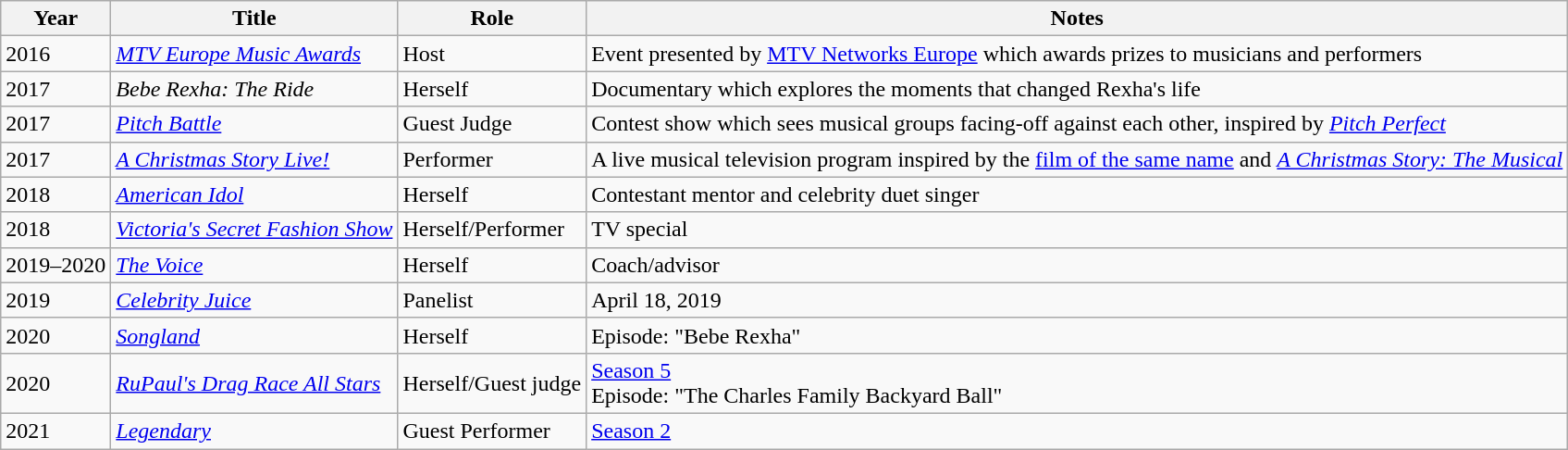<table class="wikitable plainrowheaders sortable">
<tr>
<th>Year</th>
<th scope="col">Title</th>
<th scope="col">Role</th>
<th scope="col" class="unsortable">Notes</th>
</tr>
<tr>
<td>2016</td>
<td scope="row"><a href='#'><em>MTV Europe Music Awards</em></a></td>
<td>Host</td>
<td>Event presented by <a href='#'>MTV Networks Europe</a> which awards prizes to musicians and performers</td>
</tr>
<tr>
<td>2017</td>
<td><em>Bebe Rexha: The Ride</em></td>
<td>Herself</td>
<td>Documentary which explores the moments that changed Rexha's life</td>
</tr>
<tr>
<td>2017</td>
<td><em><a href='#'>Pitch Battle</a></em></td>
<td>Guest Judge</td>
<td>Contest show which sees musical groups facing-off against each other, inspired by <em><a href='#'>Pitch Perfect</a></em></td>
</tr>
<tr>
<td>2017</td>
<td><em><a href='#'>A Christmas Story Live!</a></em></td>
<td>Performer</td>
<td>A live musical television program inspired by the <a href='#'>film of the same name</a> and <em><a href='#'>A Christmas Story: The Musical</a></em></td>
</tr>
<tr>
<td>2018</td>
<td><em><a href='#'>American Idol</a></em></td>
<td>Herself</td>
<td>Contestant mentor and celebrity duet singer</td>
</tr>
<tr>
<td>2018</td>
<td><em><a href='#'>Victoria's Secret Fashion Show</a></em></td>
<td>Herself/Performer</td>
<td>TV special</td>
</tr>
<tr>
<td>2019–2020</td>
<td><em><a href='#'>The Voice</a></em></td>
<td>Herself</td>
<td>Coach/advisor</td>
</tr>
<tr>
<td>2019</td>
<td><em><a href='#'>Celebrity Juice</a></em></td>
<td>Panelist</td>
<td>April 18, 2019</td>
</tr>
<tr>
<td>2020</td>
<td><em><a href='#'>Songland</a></em></td>
<td>Herself</td>
<td>Episode: "Bebe Rexha"</td>
</tr>
<tr>
<td>2020</td>
<td><em><a href='#'>RuPaul's Drag Race All Stars</a></em></td>
<td>Herself/Guest judge</td>
<td><a href='#'>Season 5</a><br>Episode: "The Charles Family Backyard Ball"</td>
</tr>
<tr>
<td>2021</td>
<td><em><a href='#'>Legendary</a></em></td>
<td>Guest Performer</td>
<td><a href='#'>Season 2</a></td>
</tr>
</table>
